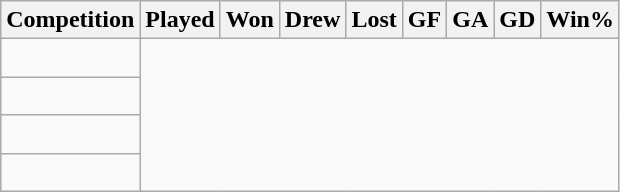<table class="wikitable sortable" style="text-align: center;">
<tr>
<th>Competition</th>
<th>Played</th>
<th>Won</th>
<th>Drew</th>
<th>Lost</th>
<th>GF</th>
<th>GA</th>
<th>GD</th>
<th>Win%</th>
</tr>
<tr>
<td align=left><br></td>
</tr>
<tr>
<td align=left><br></td>
</tr>
<tr>
<td align=left><br></td>
</tr>
<tr>
<td align=left><br></td>
</tr>
</table>
